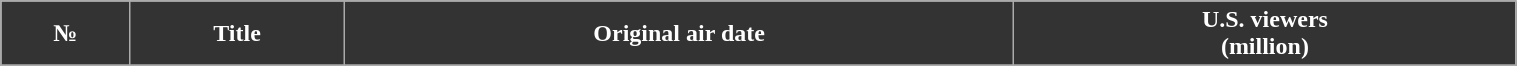<table class="wikitable plainrowheaders" style="width: 80%; margin-right: 0;">
<tr style="color:white">
<th style="background:#333;">№</th>
<th style="background:#333;">Title</th>
<th style="background:#333;">Original air date</th>
<th style="background:#333;">U.S. viewers<br>(million)</th>
</tr>
<tr>
</tr>
</table>
